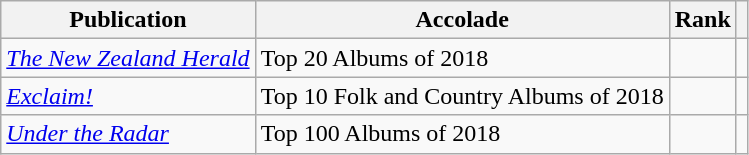<table class="sortable wikitable">
<tr>
<th>Publication</th>
<th>Accolade</th>
<th>Rank</th>
<th class="unsortable"></th>
</tr>
<tr>
<td><em><a href='#'>The New Zealand Herald</a></em></td>
<td>Top 20 Albums of 2018</td>
<td></td>
<td></td>
</tr>
<tr>
<td><em><a href='#'>Exclaim!</a></em></td>
<td>Top 10 Folk and Country Albums of 2018</td>
<td></td>
<td></td>
</tr>
<tr>
<td><em><a href='#'>Under the Radar</a></em></td>
<td>Top 100 Albums of 2018</td>
<td></td>
<td></td>
</tr>
</table>
